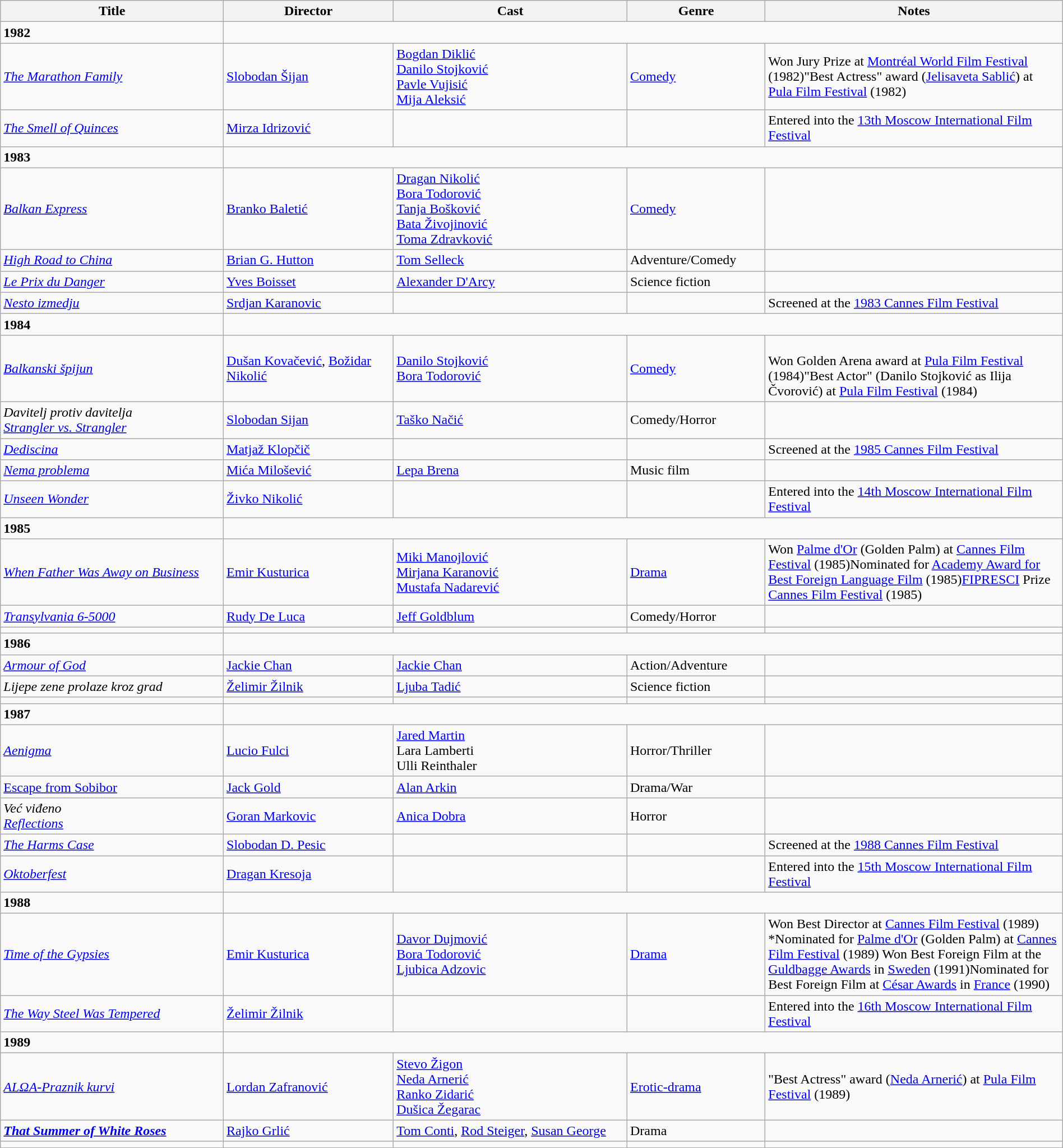<table class="wikitable" width= "100%">
<tr>
<th width=21%>Title</th>
<th width=16%>Director</th>
<th width=22%>Cast</th>
<th width=13%>Genre</th>
<th width=28%>Notes</th>
</tr>
<tr>
<td><strong>1982</strong></td>
</tr>
<tr>
<td><em><a href='#'>The Marathon Family</a></em></td>
<td><a href='#'>Slobodan Šijan</a></td>
<td><a href='#'>Bogdan Diklić</a><br><a href='#'>Danilo Stojković</a><br><a href='#'>Pavle Vujisić</a><br><a href='#'>Mija Aleksić</a></td>
<td><a href='#'>Comedy</a></td>
<td>Won Jury Prize at <a href='#'>Montréal World Film Festival</a> (1982)"Best Actress" award (<a href='#'>Jelisaveta Sablić</a>) at <a href='#'>Pula Film Festival</a> (1982)</td>
</tr>
<tr>
<td><em><a href='#'>The Smell of Quinces</a></em></td>
<td><a href='#'>Mirza Idrizović</a></td>
<td></td>
<td></td>
<td>Entered into the <a href='#'>13th Moscow International Film Festival</a></td>
</tr>
<tr>
<td><strong>1983</strong></td>
</tr>
<tr>
<td><em><a href='#'>Balkan Express</a></em></td>
<td><a href='#'>Branko Baletić</a></td>
<td><a href='#'>Dragan Nikolić</a><br><a href='#'>Bora Todorović</a><br><a href='#'>Tanja Bošković</a><br><a href='#'>Bata Živojinović</a><br><a href='#'>Toma Zdravković</a></td>
<td><a href='#'>Comedy</a></td>
<td></td>
</tr>
<tr>
<td><em><a href='#'>High Road to China</a></em></td>
<td><a href='#'>Brian G. Hutton</a></td>
<td><a href='#'>Tom Selleck</a></td>
<td>Adventure/Comedy</td>
<td></td>
</tr>
<tr>
<td><em><a href='#'>Le Prix du Danger</a></em></td>
<td><a href='#'>Yves Boisset</a></td>
<td><a href='#'>Alexander D'Arcy</a></td>
<td>Science fiction</td>
<td></td>
</tr>
<tr>
<td><em><a href='#'>Nesto izmedju</a></em></td>
<td><a href='#'>Srdjan Karanovic</a></td>
<td></td>
<td></td>
<td>Screened at the <a href='#'>1983 Cannes Film Festival</a></td>
</tr>
<tr>
<td><strong>1984</strong></td>
</tr>
<tr>
<td><em><a href='#'>Balkanski špijun</a></em></td>
<td><a href='#'>Dušan Kovačević</a>, <a href='#'>Božidar Nikolić</a></td>
<td><a href='#'>Danilo Stojković</a><br><a href='#'>Bora Todorović</a></td>
<td><a href='#'>Comedy</a></td>
<td><br>Won Golden Arena award at <a href='#'>Pula Film Festival</a> (1984)"Best Actor" (Danilo Stojković as Ilija Čvorović) at <a href='#'>Pula Film Festival</a> (1984)</td>
</tr>
<tr>
<td><em>Davitelj protiv davitelja</em><br><em><a href='#'>Strangler vs. Strangler</a></em></td>
<td><a href='#'>Slobodan Sijan</a></td>
<td><a href='#'>Taško Načić</a></td>
<td>Comedy/Horror</td>
<td></td>
</tr>
<tr>
<td><em><a href='#'>Dediscina</a></em></td>
<td><a href='#'>Matjaž Klopčič</a></td>
<td></td>
<td></td>
<td>Screened at the <a href='#'>1985 Cannes Film Festival</a></td>
</tr>
<tr>
<td><em><a href='#'>Nema problema</a></em></td>
<td><a href='#'>Mića Milošević</a></td>
<td><a href='#'>Lepa Brena</a></td>
<td>Music film</td>
<td></td>
</tr>
<tr>
<td><em><a href='#'>Unseen Wonder</a></em></td>
<td><a href='#'>Živko Nikolić</a></td>
<td></td>
<td></td>
<td>Entered into the <a href='#'>14th Moscow International Film Festival</a></td>
</tr>
<tr>
<td><strong>1985</strong></td>
</tr>
<tr>
<td><em><a href='#'>When Father Was Away on Business</a></em></td>
<td><a href='#'>Emir Kusturica</a></td>
<td><a href='#'>Miki Manojlović</a><br><a href='#'>Mirjana Karanović</a><br><a href='#'>Mustafa Nadarević</a></td>
<td><a href='#'>Drama</a></td>
<td>Won <a href='#'>Palme d'Or</a> (Golden Palm) at <a href='#'>Cannes Film Festival</a> (1985)Nominated for <a href='#'>Academy Award for Best Foreign Language Film</a> (1985)<a href='#'>FIPRESCI</a> Prize <a href='#'>Cannes Film Festival</a> (1985)</td>
</tr>
<tr>
<td><em><a href='#'>Transylvania 6-5000</a></em></td>
<td><a href='#'>Rudy De Luca</a></td>
<td><a href='#'>Jeff Goldblum</a></td>
<td>Comedy/Horror</td>
<td></td>
</tr>
<tr>
<td></td>
<td></td>
<td></td>
<td></td>
<td></td>
</tr>
<tr>
<td><strong>1986</strong></td>
</tr>
<tr>
<td><em><a href='#'>Armour of God</a></em></td>
<td><a href='#'>Jackie Chan</a></td>
<td><a href='#'>Jackie Chan</a></td>
<td>Action/Adventure</td>
<td></td>
</tr>
<tr>
<td><em>Lijepe zene prolaze kroz grad</em></td>
<td><a href='#'>Želimir Žilnik</a></td>
<td><a href='#'>Ljuba Tadić</a></td>
<td>Science fiction</td>
<td></td>
</tr>
<tr>
<td></td>
<td></td>
<td></td>
<td></td>
<td></td>
</tr>
<tr>
<td><strong>1987</strong></td>
</tr>
<tr>
<td><em><a href='#'>Aenigma</a></em></td>
<td><a href='#'>Lucio Fulci</a></td>
<td><a href='#'>Jared Martin</a><br>Lara Lamberti<br>Ulli Reinthaler</td>
<td>Horror/Thriller</td>
<td></td>
</tr>
<tr>
<td><a href='#'>Escape from Sobibor</a></td>
<td><a href='#'>Jack Gold</a></td>
<td><a href='#'>Alan Arkin</a></td>
<td>Drama/War</td>
<td></td>
</tr>
<tr>
<td><em>Već viđeno</em><br><em><a href='#'>Reflections</a></em></td>
<td><a href='#'>Goran Markovic</a></td>
<td><a href='#'>Anica Dobra</a></td>
<td>Horror</td>
<td></td>
</tr>
<tr>
<td><em><a href='#'>The Harms Case</a></em></td>
<td><a href='#'>Slobodan D. Pesic</a></td>
<td></td>
<td></td>
<td>Screened at the <a href='#'>1988 Cannes Film Festival</a></td>
</tr>
<tr>
<td><em><a href='#'>Oktoberfest</a></em></td>
<td><a href='#'>Dragan Kresoja</a></td>
<td></td>
<td></td>
<td>Entered into the <a href='#'>15th Moscow International Film Festival</a></td>
</tr>
<tr>
<td><strong>1988</strong></td>
</tr>
<tr>
<td><em><a href='#'>Time of the Gypsies</a></em></td>
<td><a href='#'>Emir Kusturica</a></td>
<td><a href='#'>Davor Dujmović</a><br><a href='#'>Bora Todorović</a><br><a href='#'>Ljubica Adzovic</a></td>
<td><a href='#'>Drama</a></td>
<td>Won Best Director at <a href='#'>Cannes Film Festival</a> (1989) *Nominated for <a href='#'>Palme d'Or</a> (Golden Palm) at <a href='#'>Cannes Film Festival</a> (1989) Won Best Foreign Film at the <a href='#'>Guldbagge Awards</a> in <a href='#'>Sweden</a> (1991)Nominated for Best Foreign Film at <a href='#'>César Awards</a> in <a href='#'>France</a> (1990)</td>
</tr>
<tr>
<td><em><a href='#'>The Way Steel Was Tempered</a></em></td>
<td><a href='#'>Želimir Žilnik</a></td>
<td></td>
<td></td>
<td>Entered into the <a href='#'>16th Moscow International Film Festival</a></td>
</tr>
<tr>
<td><strong>1989</strong></td>
</tr>
<tr>
<td><em> <a href='#'>ALΩA-Praznik kurvi</a></em></td>
<td><a href='#'>Lordan Zafranović</a></td>
<td><a href='#'>Stevo Žigon</a><br><a href='#'>Neda Arnerić</a><br><a href='#'>Ranko Zidarić</a><br><a href='#'>Dušica Žegarac</a></td>
<td><a href='#'>Erotic-drama</a></td>
<td>"Best Actress" award (<a href='#'>Neda Arnerić</a>) at <a href='#'>Pula Film Festival</a> (1989)</td>
</tr>
<tr>
<td><strong><em><a href='#'>That Summer of White Roses</a></em></strong></td>
<td><a href='#'>Rajko Grlić</a></td>
<td><a href='#'>Tom Conti</a>, <a href='#'>Rod Steiger</a>, <a href='#'>Susan George</a></td>
<td>Drama</td>
<td></td>
</tr>
<tr>
<td></td>
<td></td>
<td></td>
<td></td>
<td></td>
</tr>
</table>
